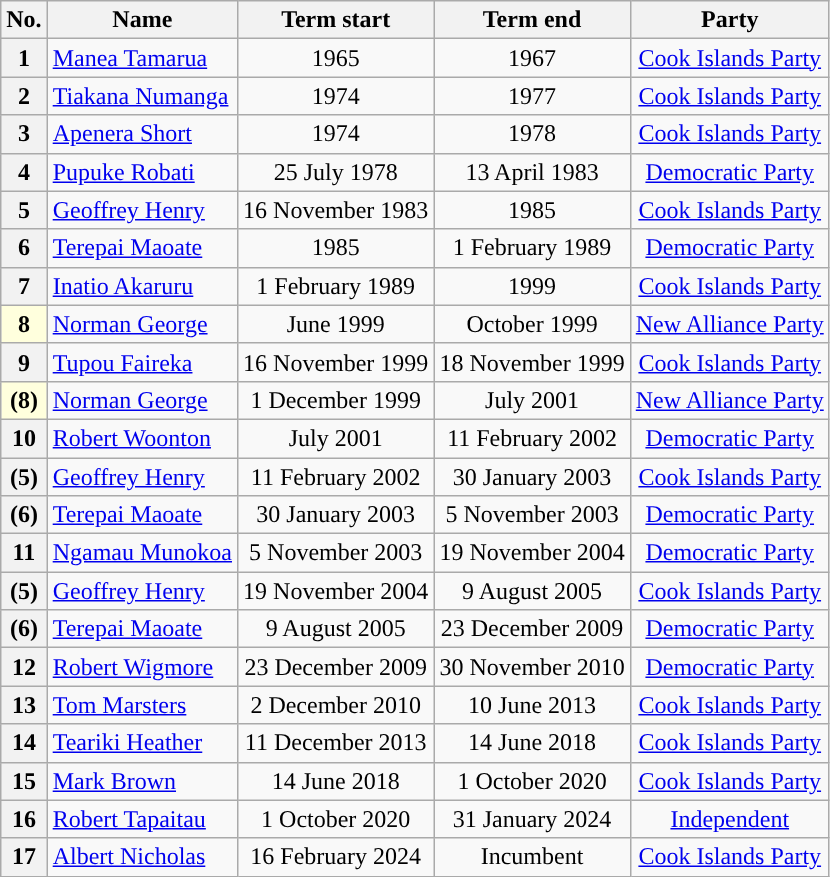<table class=wikitable style=text-align:center>
<tr>
<th>No.</th>
<th>Name</th>
<th>Term start</th>
<th>Term end</th>
<th>Party</th>
</tr>
<tr>
<th style="background:">1</th>
<td align=left><a href='#'>Manea Tamarua</a></td>
<td>1965</td>
<td>1967</td>
<td><a href='#'>Cook Islands Party</a></td>
</tr>
<tr>
<th style="background:">2</th>
<td align=left><a href='#'>Tiakana Numanga</a></td>
<td>1974</td>
<td>1977</td>
<td><a href='#'>Cook Islands Party</a></td>
</tr>
<tr>
<th style="background:">3</th>
<td align=left><a href='#'>Apenera Short</a></td>
<td>1974</td>
<td>1978</td>
<td><a href='#'>Cook Islands Party</a></td>
</tr>
<tr>
<th style="background:">4</th>
<td align=left><a href='#'>Pupuke Robati</a></td>
<td>25 July 1978</td>
<td>13 April 1983</td>
<td><a href='#'>Democratic Party</a></td>
</tr>
<tr>
<th style="background:">5</th>
<td align=left><a href='#'>Geoffrey Henry</a></td>
<td>16 November 1983</td>
<td>1985</td>
<td><a href='#'>Cook Islands Party</a></td>
</tr>
<tr>
<th style="background:">6</th>
<td align=left><a href='#'>Terepai Maoate</a></td>
<td>1985</td>
<td>1 February 1989</td>
<td><a href='#'>Democratic Party</a></td>
</tr>
<tr>
<th style="background:">7</th>
<td align=left><a href='#'>Inatio Akaruru</a></td>
<td>1 February 1989</td>
<td>1999</td>
<td><a href='#'>Cook Islands Party</a></td>
</tr>
<tr>
<th style="background:#FFFFDD">8</th>
<td align=left><a href='#'>Norman George</a></td>
<td>June 1999</td>
<td>October 1999</td>
<td><a href='#'>New Alliance Party</a></td>
</tr>
<tr>
<th style="background:">9</th>
<td align=left><a href='#'>Tupou Faireka</a></td>
<td>16 November 1999</td>
<td>18 November 1999</td>
<td><a href='#'>Cook Islands Party</a></td>
</tr>
<tr>
<th style="background:#FFFFDD">(8)</th>
<td align=left><a href='#'>Norman George</a></td>
<td>1 December 1999</td>
<td>July 2001</td>
<td><a href='#'>New Alliance Party</a></td>
</tr>
<tr>
<th style="background:">10</th>
<td align=left><a href='#'>Robert Woonton</a></td>
<td>July 2001</td>
<td>11 February 2002</td>
<td><a href='#'>Democratic Party</a></td>
</tr>
<tr>
<th style="background:">(5)</th>
<td align=left><a href='#'>Geoffrey Henry</a></td>
<td>11 February 2002</td>
<td>30 January 2003</td>
<td><a href='#'>Cook Islands Party</a></td>
</tr>
<tr>
<th style="background:">(6)</th>
<td align=left><a href='#'>Terepai Maoate</a></td>
<td>30 January 2003</td>
<td>5 November 2003</td>
<td><a href='#'>Democratic Party</a></td>
</tr>
<tr>
<th style="background:">11</th>
<td align=left><a href='#'>Ngamau Munokoa</a></td>
<td>5 November 2003</td>
<td>19 November 2004</td>
<td><a href='#'>Democratic Party</a></td>
</tr>
<tr>
<th style="background:">(5)</th>
<td align=left><a href='#'>Geoffrey Henry</a></td>
<td>19 November 2004</td>
<td>9 August 2005</td>
<td><a href='#'>Cook Islands Party</a></td>
</tr>
<tr>
<th style="background:">(6)</th>
<td align=left><a href='#'>Terepai Maoate</a></td>
<td>9 August 2005</td>
<td>23 December 2009</td>
<td><a href='#'>Democratic Party</a></td>
</tr>
<tr>
<th style="background:">12</th>
<td align=left><a href='#'>Robert Wigmore</a></td>
<td>23 December 2009</td>
<td>30 November 2010</td>
<td><a href='#'>Democratic Party</a></td>
</tr>
<tr>
<th style="background:">13</th>
<td align=left><a href='#'>Tom Marsters</a></td>
<td>2 December 2010</td>
<td>10 June 2013</td>
<td><a href='#'>Cook Islands Party</a></td>
</tr>
<tr>
<th style="background:">14</th>
<td align=left><a href='#'>Teariki Heather</a></td>
<td>11 December 2013</td>
<td>14 June 2018</td>
<td><a href='#'>Cook Islands Party</a></td>
</tr>
<tr>
<th style="background:">15</th>
<td align=left><a href='#'>Mark Brown</a></td>
<td>14 June 2018</td>
<td>1 October 2020</td>
<td><a href='#'>Cook Islands Party</a></td>
</tr>
<tr>
<th style="background:">16</th>
<td align=left><a href='#'>Robert Tapaitau</a></td>
<td>1 October 2020</td>
<td>31 January 2024</td>
<td><a href='#'>Independent</a></td>
</tr>
<tr>
<th style="background:">17</th>
<td align=left><a href='#'>Albert Nicholas</a></td>
<td>16 February 2024</td>
<td>Incumbent</td>
<td><a href='#'>Cook Islands Party</a></td>
</tr>
</table>
